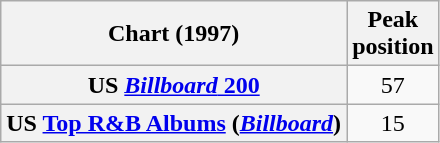<table class="wikitable sortable plainrowheaders" style="text-align:center">
<tr>
<th scope="col">Chart (1997)</th>
<th scope="col">Peak<br>position</th>
</tr>
<tr>
<th scope="row">US <a href='#'><em>Billboard</em> 200</a></th>
<td>57</td>
</tr>
<tr>
<th scope="row">US <a href='#'>Top R&B Albums</a> (<em><a href='#'>Billboard</a></em>)</th>
<td>15</td>
</tr>
</table>
